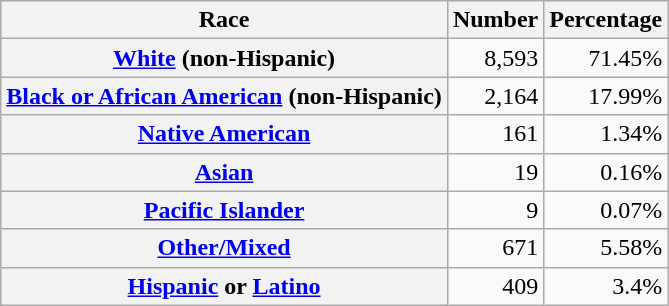<table class="wikitable" style="text-align:right">
<tr>
<th scope="col">Race</th>
<th scope="col">Number</th>
<th scope="col">Percentage</th>
</tr>
<tr>
<th scope="row"><a href='#'>White</a> (non-Hispanic)</th>
<td>8,593</td>
<td>71.45%</td>
</tr>
<tr>
<th scope="row"><a href='#'>Black or African American</a> (non-Hispanic)</th>
<td>2,164</td>
<td>17.99%</td>
</tr>
<tr>
<th scope="row"><a href='#'>Native American</a></th>
<td>161</td>
<td>1.34%</td>
</tr>
<tr>
<th scope="row"><a href='#'>Asian</a></th>
<td>19</td>
<td>0.16%</td>
</tr>
<tr>
<th scope="row"><a href='#'>Pacific Islander</a></th>
<td>9</td>
<td>0.07%</td>
</tr>
<tr>
<th scope="row"><a href='#'>Other/Mixed</a></th>
<td>671</td>
<td>5.58%</td>
</tr>
<tr>
<th scope="row"><a href='#'>Hispanic</a> or <a href='#'>Latino</a></th>
<td>409</td>
<td>3.4%</td>
</tr>
</table>
